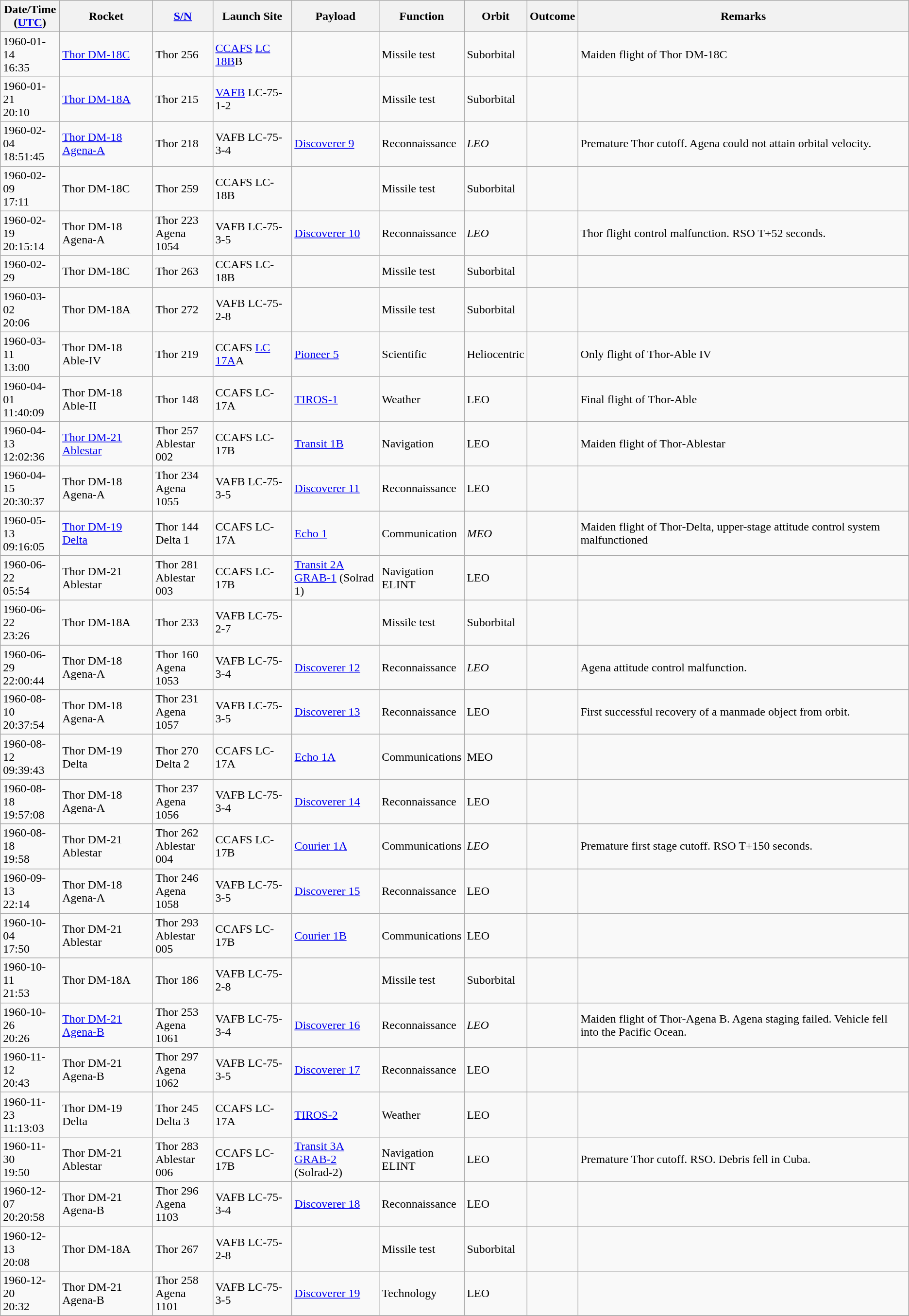<table class="wikitable sortable" style="margin: 1em 1em 1em 0" ;>
<tr>
<th>Date/Time<br>(<a href='#'>UTC</a>)</th>
<th>Rocket</th>
<th><a href='#'>S/N</a></th>
<th>Launch Site</th>
<th>Payload</th>
<th>Function</th>
<th>Orbit</th>
<th>Outcome</th>
<th>Remarks</th>
</tr>
<tr>
<td>1960-01-14<br>16:35</td>
<td><a href='#'>Thor DM-18C</a></td>
<td>Thor 256</td>
<td><a href='#'>CCAFS</a> <a href='#'>LC 18B</a>B</td>
<td></td>
<td>Missile test</td>
<td>Suborbital</td>
<td></td>
<td>Maiden flight of Thor DM-18C</td>
</tr>
<tr>
<td>1960-01-21<br>20:10</td>
<td><a href='#'>Thor DM-18A</a></td>
<td>Thor 215</td>
<td><a href='#'>VAFB</a> LC-75-1-2</td>
<td></td>
<td>Missile test</td>
<td>Suborbital</td>
<td></td>
<td></td>
</tr>
<tr>
<td>1960-02-04<br>18:51:45</td>
<td><a href='#'>Thor DM-18 Agena-A</a></td>
<td>Thor 218<br></td>
<td>VAFB LC-75-3-4</td>
<td><a href='#'>Discoverer 9</a></td>
<td>Reconnaissance</td>
<td><em>LEO</em></td>
<td></td>
<td>Premature Thor cutoff. Agena could not attain orbital velocity.</td>
</tr>
<tr>
<td>1960-02-09<br>17:11</td>
<td>Thor DM-18C</td>
<td>Thor 259</td>
<td>CCAFS LC-18B</td>
<td></td>
<td>Missile test</td>
<td>Suborbital</td>
<td></td>
<td></td>
</tr>
<tr>
<td>1960-02-19<br>20:15:14</td>
<td>Thor DM-18 Agena-A</td>
<td>Thor 223<br>Agena 1054</td>
<td>VAFB LC-75-3-5</td>
<td><a href='#'>Discoverer 10</a></td>
<td>Reconnaissance</td>
<td><em>LEO</em></td>
<td></td>
<td>Thor flight control malfunction. RSO T+52 seconds.</td>
</tr>
<tr>
<td>1960-02-29</td>
<td>Thor DM-18C</td>
<td>Thor 263</td>
<td>CCAFS LC-18B</td>
<td></td>
<td>Missile test</td>
<td>Suborbital</td>
<td></td>
<td></td>
</tr>
<tr>
<td>1960-03-02<br>20:06</td>
<td>Thor DM-18A</td>
<td>Thor 272</td>
<td>VAFB LC-75-2-8</td>
<td></td>
<td>Missile test</td>
<td>Suborbital</td>
<td></td>
<td></td>
</tr>
<tr>
<td>1960-03-11<br>13:00</td>
<td>Thor DM-18 Able-IV</td>
<td>Thor 219</td>
<td>CCAFS <a href='#'>LC 17A</a>A</td>
<td><a href='#'>Pioneer 5</a></td>
<td>Scientific</td>
<td>Heliocentric</td>
<td></td>
<td>Only flight of Thor-Able IV</td>
</tr>
<tr>
<td>1960-04-01<br>11:40:09</td>
<td>Thor DM-18 Able-II</td>
<td>Thor 148</td>
<td>CCAFS LC-17A</td>
<td><a href='#'>TIROS-1</a></td>
<td>Weather</td>
<td>LEO</td>
<td></td>
<td>Final flight of Thor-Able</td>
</tr>
<tr>
<td>1960-04-13<br>12:02:36</td>
<td><a href='#'>Thor DM-21 Ablestar</a></td>
<td>Thor 257<br>Ablestar 002</td>
<td>CCAFS LC-17B</td>
<td><a href='#'>Transit 1B</a></td>
<td>Navigation</td>
<td>LEO</td>
<td></td>
<td>Maiden flight of Thor-Ablestar</td>
</tr>
<tr>
<td>1960-04-15<br>20:30:37</td>
<td>Thor DM-18 Agena-A</td>
<td>Thor 234<br>Agena 1055</td>
<td>VAFB LC-75-3-5</td>
<td><a href='#'>Discoverer 11</a></td>
<td>Reconnaissance</td>
<td>LEO</td>
<td></td>
<td></td>
</tr>
<tr>
<td>1960-05-13<br>09:16:05</td>
<td><a href='#'>Thor DM-19 Delta</a></td>
<td>Thor 144<br>Delta 1</td>
<td>CCAFS LC-17A</td>
<td><a href='#'>Echo 1</a></td>
<td>Communication</td>
<td><em>MEO</em></td>
<td></td>
<td>Maiden flight of Thor-Delta, upper-stage attitude control system malfunctioned</td>
</tr>
<tr>
<td>1960-06-22<br>05:54</td>
<td>Thor DM-21 Ablestar</td>
<td>Thor 281<br>Ablestar 003</td>
<td>CCAFS LC-17B</td>
<td><a href='#'>Transit 2A</a><br><a href='#'>GRAB-1</a> (Solrad 1)</td>
<td>Navigation<br>ELINT</td>
<td>LEO</td>
<td></td>
<td></td>
</tr>
<tr>
<td>1960-06-22<br>23:26</td>
<td>Thor DM-18A</td>
<td>Thor 233</td>
<td>VAFB LC-75-2-7</td>
<td></td>
<td>Missile test</td>
<td>Suborbital</td>
<td></td>
<td></td>
</tr>
<tr>
<td>1960-06-29<br>22:00:44</td>
<td>Thor DM-18 Agena-A</td>
<td>Thor 160<br>Agena 1053</td>
<td>VAFB LC-75-3-4</td>
<td><a href='#'>Discoverer 12</a></td>
<td>Reconnaissance</td>
<td><em>LEO</em></td>
<td></td>
<td>Agena attitude control malfunction.</td>
</tr>
<tr>
<td>1960-08-10<br>20:37:54</td>
<td>Thor DM-18 Agena-A</td>
<td>Thor 231<br>Agena 1057</td>
<td>VAFB LC-75-3-5</td>
<td><a href='#'>Discoverer 13</a></td>
<td>Reconnaissance</td>
<td>LEO</td>
<td></td>
<td>First successful recovery of a manmade object from orbit.</td>
</tr>
<tr>
<td>1960-08-12<br>09:39:43</td>
<td>Thor DM-19 Delta</td>
<td>Thor 270<br>Delta 2</td>
<td>CCAFS LC-17A</td>
<td><a href='#'>Echo 1A</a></td>
<td>Communications</td>
<td>MEO</td>
<td></td>
<td></td>
</tr>
<tr>
<td>1960-08-18<br>19:57:08</td>
<td>Thor DM-18 Agena-A</td>
<td>Thor 237<br>Agena 1056</td>
<td>VAFB LC-75-3-4</td>
<td><a href='#'>Discoverer 14</a></td>
<td>Reconnaissance</td>
<td>LEO</td>
<td></td>
<td></td>
</tr>
<tr>
<td>1960-08-18<br>19:58</td>
<td>Thor DM-21 Ablestar</td>
<td>Thor 262<br>Ablestar 004</td>
<td>CCAFS LC-17B</td>
<td><a href='#'>Courier 1A</a></td>
<td>Communications</td>
<td><em>LEO</em></td>
<td></td>
<td>Premature first stage cutoff. RSO T+150 seconds.</td>
</tr>
<tr>
<td>1960-09-13<br>22:14</td>
<td>Thor DM-18 Agena-A</td>
<td>Thor 246<br>Agena 1058</td>
<td>VAFB LC-75-3-5</td>
<td><a href='#'>Discoverer 15</a></td>
<td>Reconnaissance</td>
<td>LEO</td>
<td></td>
<td></td>
</tr>
<tr>
<td>1960-10-04<br>17:50</td>
<td>Thor DM-21 Ablestar</td>
<td>Thor 293<br>Ablestar 005</td>
<td>CCAFS LC-17B</td>
<td><a href='#'>Courier 1B</a></td>
<td>Communications</td>
<td>LEO</td>
<td></td>
<td></td>
</tr>
<tr>
<td>1960-10-11<br>21:53</td>
<td>Thor DM-18A</td>
<td>Thor 186</td>
<td>VAFB LC-75-2-8</td>
<td></td>
<td>Missile test</td>
<td>Suborbital</td>
<td></td>
<td></td>
</tr>
<tr>
<td>1960-10-26<br>20:26</td>
<td><a href='#'>Thor DM-21 Agena-B</a></td>
<td>Thor 253<br>Agena 1061</td>
<td>VAFB LC-75-3-4</td>
<td><a href='#'>Discoverer 16</a></td>
<td>Reconnaissance</td>
<td><em>LEO</em></td>
<td></td>
<td>Maiden flight of Thor-Agena B. Agena staging failed. Vehicle fell into the Pacific Ocean.</td>
</tr>
<tr>
<td>1960-11-12<br>20:43</td>
<td>Thor DM-21 Agena-B</td>
<td>Thor 297<br>Agena 1062</td>
<td>VAFB LC-75-3-5</td>
<td><a href='#'>Discoverer 17</a></td>
<td>Reconnaissance</td>
<td>LEO</td>
<td></td>
<td></td>
</tr>
<tr>
<td>1960-11-23<br>11:13:03</td>
<td>Thor DM-19 Delta</td>
<td>Thor 245<br>Delta 3</td>
<td>CCAFS LC-17A</td>
<td><a href='#'>TIROS-2</a></td>
<td>Weather</td>
<td>LEO</td>
<td></td>
<td></td>
</tr>
<tr>
<td>1960-11-30<br>19:50</td>
<td>Thor DM-21 Ablestar</td>
<td>Thor 283<br>Ablestar 006</td>
<td>CCAFS LC-17B</td>
<td><a href='#'>Transit 3A</a><br><a href='#'>GRAB-2</a> (Solrad-2)</td>
<td>Navigation<br>ELINT</td>
<td>LEO</td>
<td></td>
<td>Premature Thor cutoff. RSO. Debris fell in Cuba.</td>
</tr>
<tr>
<td>1960-12-07<br>20:20:58</td>
<td>Thor DM-21 Agena-B</td>
<td>Thor 296<br>Agena 1103</td>
<td>VAFB LC-75-3-4</td>
<td><a href='#'>Discoverer 18</a></td>
<td>Reconnaissance</td>
<td>LEO</td>
<td></td>
<td></td>
</tr>
<tr>
<td>1960-12-13<br>20:08</td>
<td>Thor DM-18A</td>
<td>Thor 267</td>
<td>VAFB LC-75-2-8</td>
<td></td>
<td>Missile test</td>
<td>Suborbital</td>
<td></td>
<td></td>
</tr>
<tr>
<td>1960-12-20<br>20:32</td>
<td>Thor DM-21 Agena-B</td>
<td>Thor 258<br>Agena 1101</td>
<td>VAFB LC-75-3-5</td>
<td><a href='#'>Discoverer 19</a></td>
<td>Technology</td>
<td>LEO</td>
<td></td>
<td></td>
</tr>
<tr>
</tr>
</table>
